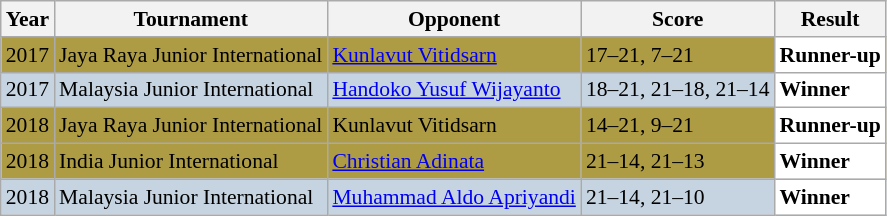<table class="sortable wikitable" style="font-size: 90%">
<tr>
<th>Year</th>
<th>Tournament</th>
<th>Opponent</th>
<th>Score</th>
<th>Result</th>
</tr>
<tr style="background:#AE9C45">
<td align="center">2017</td>
<td align="left">Jaya Raya Junior International</td>
<td align="left"> <a href='#'>Kunlavut Vitidsarn</a></td>
<td align="left">17–21, 7–21</td>
<td style="text-align:left; background:white"> <strong>Runner-up</strong></td>
</tr>
<tr style="background:#C6D4E1">
<td align="center">2017</td>
<td align="left">Malaysia Junior International</td>
<td align="left"> <a href='#'>Handoko Yusuf Wijayanto</a></td>
<td align="left">18–21, 21–18, 21–14</td>
<td style="text-align:left; background:white"> <strong>Winner</strong></td>
</tr>
<tr style="background:#AE9C45">
<td align="center">2018</td>
<td align="left">Jaya Raya Junior International</td>
<td align="left"> Kunlavut Vitidsarn</td>
<td align="left">14–21, 9–21</td>
<td style="text-align:left; background:white"> <strong>Runner-up</strong></td>
</tr>
<tr style="background:#AE9C45">
<td align="center">2018</td>
<td align="left">India Junior International</td>
<td align="left"> <a href='#'>Christian Adinata</a></td>
<td align="left">21–14, 21–13</td>
<td style="text-align:left; background:white"> <strong>Winner</strong></td>
</tr>
<tr style="background:#C6D4E1">
<td align="center">2018</td>
<td align="left">Malaysia Junior International</td>
<td align="left"> <a href='#'>Muhammad Aldo Apriyandi</a></td>
<td align="left">21–14, 21–10</td>
<td style="text-align:left; background:white"> <strong>Winner</strong></td>
</tr>
</table>
